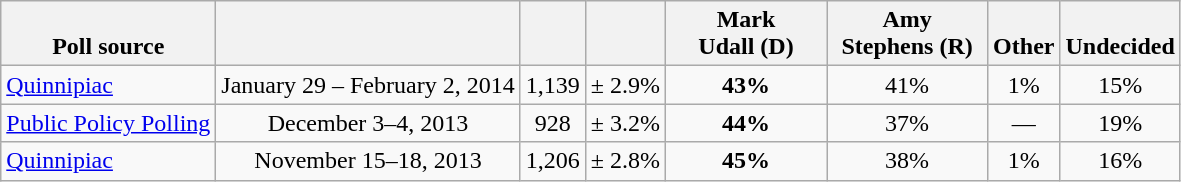<table class="wikitable" style="text-align:center">
<tr valign= bottom>
<th>Poll source</th>
<th></th>
<th></th>
<th></th>
<th style="width:100px;">Mark<br>Udall (D)</th>
<th style="width:100px;">Amy<br>Stephens (R)</th>
<th>Other</th>
<th>Undecided</th>
</tr>
<tr>
<td align=left><a href='#'>Quinnipiac</a></td>
<td>January 29 – February 2, 2014</td>
<td>1,139</td>
<td>± 2.9%</td>
<td><strong>43%</strong></td>
<td>41%</td>
<td>1%</td>
<td>15%</td>
</tr>
<tr>
<td align=left><a href='#'>Public Policy Polling</a></td>
<td>December 3–4, 2013</td>
<td>928</td>
<td>± 3.2%</td>
<td><strong>44%</strong></td>
<td>37%</td>
<td>—</td>
<td>19%</td>
</tr>
<tr>
<td align=left><a href='#'>Quinnipiac</a></td>
<td>November 15–18, 2013</td>
<td>1,206</td>
<td>± 2.8%</td>
<td><strong>45%</strong></td>
<td>38%</td>
<td>1%</td>
<td>16%</td>
</tr>
</table>
